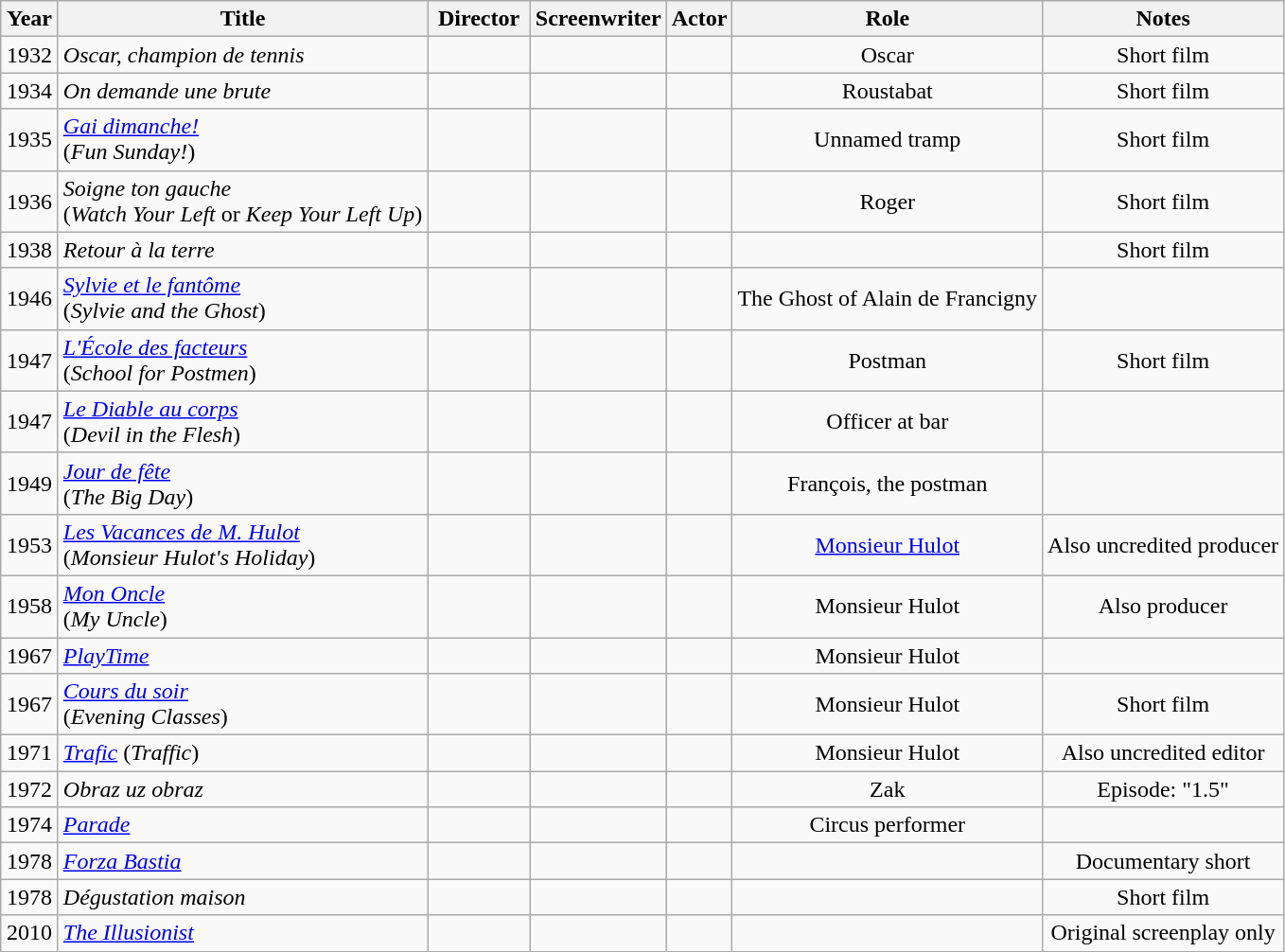<table class="wikitable sortable" style="text-align:center">
<tr>
<th width="33">Year</th>
<th>Title</th>
<th width=65>Director</th>
<th width=65>Screenwriter</th>
<th>Actor</th>
<th>Role</th>
<th>Notes</th>
</tr>
<tr>
<td>1932</td>
<td style="text-align:left"><em>Oscar, champion de tennis</em></td>
<td></td>
<td></td>
<td></td>
<td>Oscar</td>
<td>Short film</td>
</tr>
<tr>
<td>1934</td>
<td style="text-align:left"><em>On demande une brute</em></td>
<td></td>
<td></td>
<td></td>
<td>Roustabat</td>
<td>Short film</td>
</tr>
<tr>
<td>1935</td>
<td style="text-align:left"><em><a href='#'>Gai dimanche!</a></em><br>(<em>Fun Sunday!</em>)</td>
<td></td>
<td></td>
<td></td>
<td>Unnamed tramp</td>
<td>Short film</td>
</tr>
<tr>
<td>1936</td>
<td style="text-align:left"><em>Soigne ton gauche</em><br>(<em>Watch Your Left</em> or <em>Keep Your Left Up</em>)</td>
<td></td>
<td></td>
<td></td>
<td>Roger</td>
<td>Short film</td>
</tr>
<tr>
<td>1938</td>
<td style="text-align:left"><em>Retour à la terre</em></td>
<td></td>
<td></td>
<td></td>
<td></td>
<td>Short film</td>
</tr>
<tr>
<td>1946</td>
<td style="text-align:left"><em><a href='#'>Sylvie et le fantôme</a></em><br>(<em>Sylvie and the Ghost</em>)</td>
<td></td>
<td></td>
<td></td>
<td>The Ghost of Alain de Francigny</td>
<td></td>
</tr>
<tr>
<td>1947</td>
<td style="text-align:left"><em><a href='#'>L'École des facteurs</a></em><br>(<em>School for Postmen</em>)</td>
<td></td>
<td></td>
<td></td>
<td>Postman</td>
<td>Short film</td>
</tr>
<tr>
<td>1947</td>
<td style="text-align:left"><em><a href='#'>Le Diable au corps</a></em><br>(<em>Devil in the Flesh</em>)</td>
<td></td>
<td></td>
<td></td>
<td>Officer at bar</td>
<td></td>
</tr>
<tr>
<td>1949</td>
<td style="text-align:left"><em><a href='#'>Jour de fête</a></em><br>(<em>The Big Day</em>)</td>
<td></td>
<td></td>
<td></td>
<td>François, the postman</td>
<td></td>
</tr>
<tr>
<td>1953</td>
<td style="text-align:left"><em><a href='#'>Les Vacances de M. Hulot</a></em><br>(<em>Monsieur Hulot's Holiday</em>)</td>
<td></td>
<td></td>
<td></td>
<td><a href='#'>Monsieur Hulot</a></td>
<td>Also uncredited producer</td>
</tr>
<tr>
<td>1958</td>
<td style="text-align:left"><em><a href='#'>Mon Oncle</a></em><br>(<em>My Uncle</em>)</td>
<td></td>
<td></td>
<td></td>
<td>Monsieur Hulot</td>
<td>Also producer</td>
</tr>
<tr>
<td>1967</td>
<td style="text-align:left"><em><a href='#'>PlayTime</a></em></td>
<td></td>
<td></td>
<td></td>
<td>Monsieur Hulot</td>
<td></td>
</tr>
<tr>
<td>1967</td>
<td style="text-align:left"><em><a href='#'>Cours du soir</a></em><br>(<em>Evening Classes</em>)</td>
<td></td>
<td></td>
<td></td>
<td>Monsieur Hulot</td>
<td>Short film</td>
</tr>
<tr>
<td>1971</td>
<td style="text-align:left"><em><a href='#'>Trafic</a></em> (<em>Traffic</em>)</td>
<td></td>
<td></td>
<td></td>
<td>Monsieur Hulot</td>
<td>Also uncredited editor</td>
</tr>
<tr>
<td>1972</td>
<td style="text-align:left"><em>Obraz uz obraz</em></td>
<td></td>
<td></td>
<td></td>
<td>Zak</td>
<td>Episode: "1.5"</td>
</tr>
<tr>
<td>1974</td>
<td style="text-align:left"><em><a href='#'>Parade</a></em></td>
<td></td>
<td></td>
<td></td>
<td>Circus performer</td>
<td></td>
</tr>
<tr>
<td>1978</td>
<td style="text-align:left"><em><a href='#'>Forza Bastia</a></em></td>
<td></td>
<td></td>
<td></td>
<td></td>
<td>Documentary short</td>
</tr>
<tr>
<td>1978</td>
<td style="text-align:left"><em>Dégustation maison</em></td>
<td></td>
<td></td>
<td></td>
<td></td>
<td>Short film</td>
</tr>
<tr>
<td>2010</td>
<td style="text-align:left"><em><a href='#'>The Illusionist</a></em></td>
<td></td>
<td></td>
<td></td>
<td></td>
<td>Original screenplay only</td>
</tr>
<tr>
</tr>
</table>
